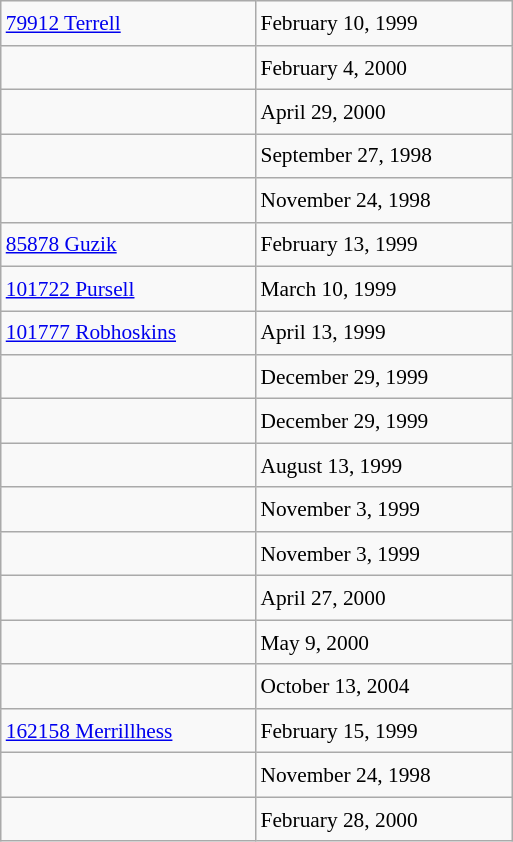<table class="wikitable" style="font-size: 89%; float: left; width: 24em; margin-right: 1em; line-height: 1.6em !important;">
<tr>
<td><a href='#'>79912 Terrell</a></td>
<td>February 10, 1999</td>
</tr>
<tr>
<td></td>
<td>February 4, 2000</td>
</tr>
<tr>
<td> </td>
<td>April 29, 2000</td>
</tr>
<tr>
<td> </td>
<td>September 27, 1998</td>
</tr>
<tr>
<td></td>
<td>November 24, 1998</td>
</tr>
<tr>
<td><a href='#'>85878 Guzik</a> </td>
<td>February 13, 1999</td>
</tr>
<tr>
<td><a href='#'>101722 Pursell</a></td>
<td>March 10, 1999</td>
</tr>
<tr>
<td><a href='#'>101777 Robhoskins</a> </td>
<td>April 13, 1999</td>
</tr>
<tr>
<td></td>
<td>December 29, 1999</td>
</tr>
<tr>
<td></td>
<td>December 29, 1999</td>
</tr>
<tr>
<td></td>
<td>August 13, 1999</td>
</tr>
<tr>
<td></td>
<td>November 3, 1999</td>
</tr>
<tr>
<td></td>
<td>November 3, 1999</td>
</tr>
<tr>
<td></td>
<td>April 27, 2000</td>
</tr>
<tr>
<td></td>
<td>May 9, 2000</td>
</tr>
<tr>
<td></td>
<td>October 13, 2004</td>
</tr>
<tr>
<td><a href='#'>162158 Merrillhess</a></td>
<td>February 15, 1999</td>
</tr>
<tr>
<td></td>
<td>November 24, 1998</td>
</tr>
<tr>
<td></td>
<td>February 28, 2000</td>
</tr>
</table>
